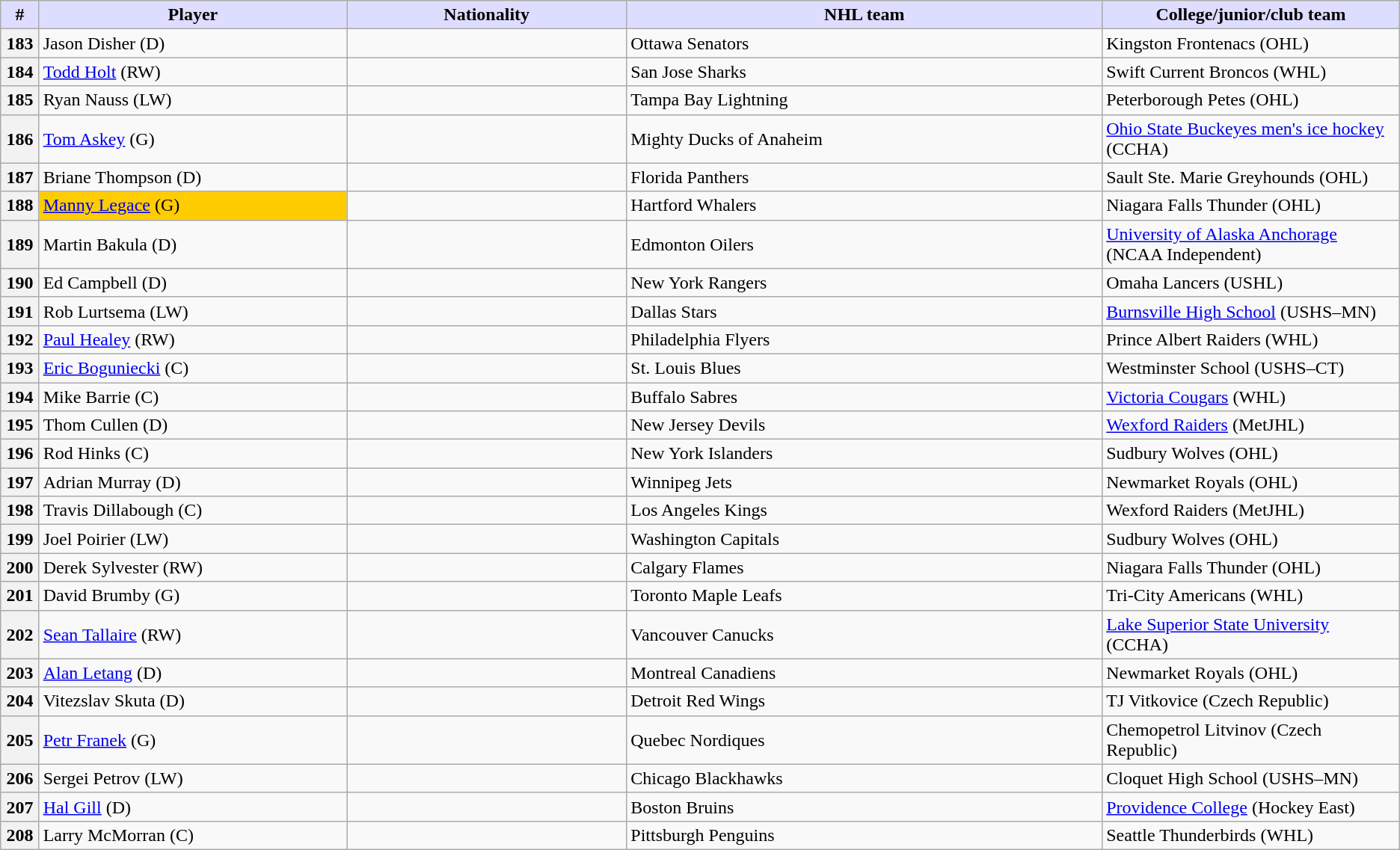<table class="wikitable">
<tr>
<th style="background:#ddf; width:2.75%;">#</th>
<th style="background:#ddf; width:22.0%;">Player</th>
<th style="background:#ddf; width:20.0%;">Nationality</th>
<th style="background:#ddf; width:34.0%;">NHL team</th>
<th style="background:#ddf; width:100.0%;">College/junior/club team</th>
</tr>
<tr>
<th>183</th>
<td>Jason Disher (D)</td>
<td></td>
<td>Ottawa Senators</td>
<td>Kingston Frontenacs (OHL)</td>
</tr>
<tr>
<th>184</th>
<td><a href='#'>Todd Holt</a> (RW)</td>
<td></td>
<td>San Jose Sharks</td>
<td>Swift Current Broncos (WHL)</td>
</tr>
<tr>
<th>185</th>
<td>Ryan Nauss (LW)</td>
<td></td>
<td>Tampa Bay Lightning</td>
<td>Peterborough Petes (OHL)</td>
</tr>
<tr>
<th>186</th>
<td><a href='#'>Tom Askey</a> (G)</td>
<td></td>
<td>Mighty Ducks of Anaheim</td>
<td><a href='#'>Ohio State Buckeyes men's ice hockey</a> (CCHA)</td>
</tr>
<tr>
<th>187</th>
<td>Briane Thompson (D)</td>
<td></td>
<td>Florida Panthers</td>
<td>Sault Ste. Marie Greyhounds (OHL)</td>
</tr>
<tr>
<th>188</th>
<td bgcolor="#FFCC00"><a href='#'>Manny Legace</a> (G)</td>
<td></td>
<td>Hartford Whalers</td>
<td>Niagara Falls Thunder (OHL)</td>
</tr>
<tr>
<th>189</th>
<td>Martin Bakula (D)</td>
<td></td>
<td>Edmonton Oilers</td>
<td><a href='#'>University of Alaska Anchorage</a> (NCAA Independent)</td>
</tr>
<tr>
<th>190</th>
<td>Ed Campbell (D)</td>
<td></td>
<td>New York Rangers</td>
<td>Omaha Lancers (USHL)</td>
</tr>
<tr>
<th>191</th>
<td>Rob Lurtsema (LW)</td>
<td></td>
<td>Dallas Stars</td>
<td><a href='#'>Burnsville High School</a> (USHS–MN)</td>
</tr>
<tr>
<th>192</th>
<td><a href='#'>Paul Healey</a> (RW)</td>
<td></td>
<td>Philadelphia Flyers</td>
<td>Prince Albert Raiders (WHL)</td>
</tr>
<tr>
<th>193</th>
<td><a href='#'>Eric Boguniecki</a> (C)</td>
<td></td>
<td>St. Louis Blues</td>
<td>Westminster School (USHS–CT)</td>
</tr>
<tr>
<th>194</th>
<td>Mike Barrie (C)</td>
<td></td>
<td>Buffalo Sabres</td>
<td><a href='#'>Victoria Cougars</a> (WHL)</td>
</tr>
<tr>
<th>195</th>
<td>Thom Cullen (D)</td>
<td></td>
<td>New Jersey Devils</td>
<td><a href='#'>Wexford Raiders</a> (MetJHL)</td>
</tr>
<tr>
<th>196</th>
<td>Rod Hinks (C)</td>
<td></td>
<td>New York Islanders</td>
<td>Sudbury Wolves (OHL)</td>
</tr>
<tr>
<th>197</th>
<td>Adrian Murray (D)</td>
<td></td>
<td>Winnipeg Jets</td>
<td>Newmarket Royals (OHL)</td>
</tr>
<tr>
<th>198</th>
<td>Travis Dillabough (C)</td>
<td></td>
<td>Los Angeles Kings</td>
<td>Wexford Raiders (MetJHL)</td>
</tr>
<tr>
<th>199</th>
<td>Joel Poirier (LW)</td>
<td></td>
<td>Washington Capitals</td>
<td>Sudbury Wolves (OHL)</td>
</tr>
<tr>
<th>200</th>
<td>Derek Sylvester (RW)</td>
<td></td>
<td>Calgary Flames</td>
<td>Niagara Falls Thunder (OHL)</td>
</tr>
<tr>
<th>201</th>
<td>David Brumby (G)</td>
<td></td>
<td>Toronto Maple Leafs</td>
<td>Tri-City Americans (WHL)</td>
</tr>
<tr>
<th>202</th>
<td><a href='#'>Sean Tallaire</a> (RW)</td>
<td></td>
<td>Vancouver Canucks</td>
<td><a href='#'>Lake Superior State University</a> (CCHA)</td>
</tr>
<tr>
<th>203</th>
<td><a href='#'>Alan Letang</a> (D)</td>
<td></td>
<td>Montreal Canadiens</td>
<td>Newmarket Royals (OHL)</td>
</tr>
<tr>
<th>204</th>
<td>Vitezslav Skuta (D)</td>
<td></td>
<td>Detroit Red Wings</td>
<td>TJ Vitkovice (Czech Republic)</td>
</tr>
<tr>
<th>205</th>
<td><a href='#'>Petr Franek</a> (G)</td>
<td></td>
<td>Quebec Nordiques</td>
<td>Chemopetrol Litvinov (Czech Republic)</td>
</tr>
<tr>
<th>206</th>
<td>Sergei Petrov (LW)</td>
<td></td>
<td>Chicago Blackhawks</td>
<td>Cloquet High School (USHS–MN)</td>
</tr>
<tr>
<th>207</th>
<td><a href='#'>Hal Gill</a> (D)</td>
<td></td>
<td>Boston Bruins</td>
<td><a href='#'>Providence College</a> (Hockey East)</td>
</tr>
<tr>
<th>208</th>
<td>Larry McMorran (C)</td>
<td></td>
<td>Pittsburgh Penguins</td>
<td>Seattle Thunderbirds (WHL)</td>
</tr>
</table>
